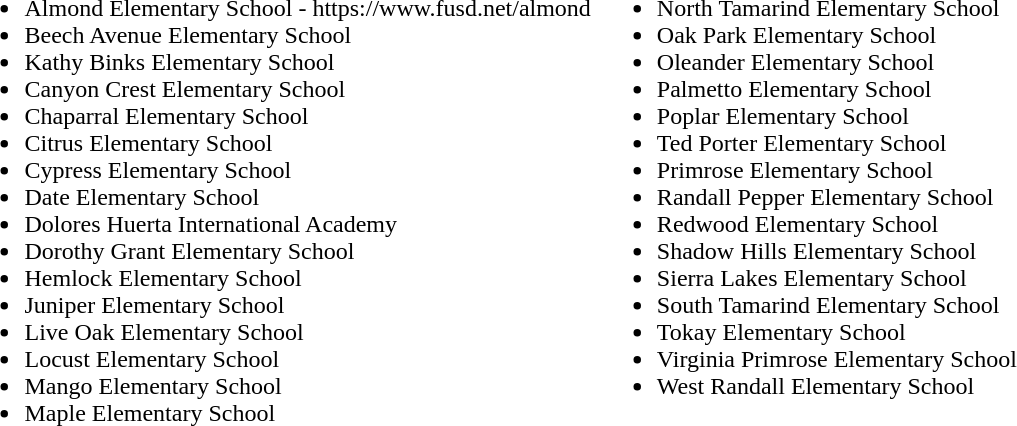<table>
<tr>
<td valign="top"><br><ul><li>Almond Elementary School - https://www.fusd.net/almond</li><li>Beech Avenue Elementary School</li><li>Kathy Binks Elementary School</li><li>Canyon Crest Elementary School</li><li>Chaparral Elementary School</li><li>Citrus Elementary School</li><li>Cypress Elementary School</li><li>Date Elementary School</li><li>Dolores Huerta International Academy</li><li>Dorothy Grant Elementary School</li><li>Hemlock Elementary School</li><li>Juniper Elementary School</li><li>Live Oak Elementary School</li><li>Locust Elementary School</li><li>Mango Elementary School</li><li>Maple Elementary School</li></ul></td>
<td valign="top"><br><ul><li>North Tamarind Elementary School</li><li>Oak Park Elementary School</li><li>Oleander Elementary School</li><li>Palmetto Elementary School</li><li>Poplar Elementary School</li><li>Ted Porter Elementary School</li><li>Primrose Elementary School</li><li>Randall Pepper Elementary School</li><li>Redwood Elementary School</li><li>Shadow Hills Elementary School</li><li>Sierra Lakes Elementary School</li><li>South Tamarind Elementary School</li><li>Tokay Elementary School</li><li>Virginia Primrose Elementary School</li><li>West Randall Elementary School</li></ul></td>
</tr>
</table>
